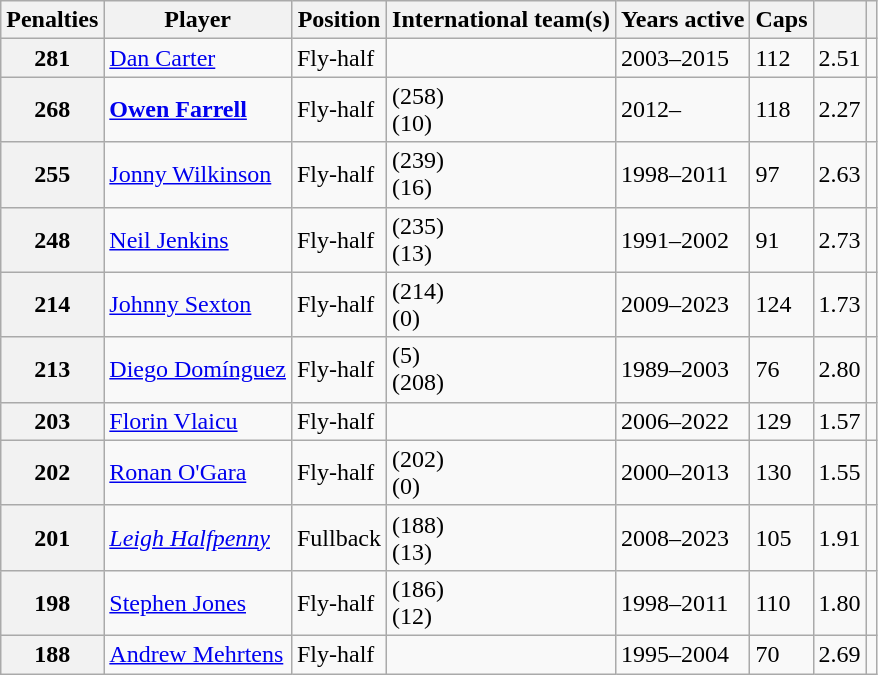<table class="wikitable sortable">
<tr align="left">
<th>Penalties</th>
<th>Player</th>
<th>Position</th>
<th>International team(s)</th>
<th>Years active</th>
<th>Caps</th>
<th></th>
<th></th>
</tr>
<tr>
<th>281</th>
<td><a href='#'>Dan Carter</a></td>
<td>Fly-half</td>
<td></td>
<td>2003–2015</td>
<td>112</td>
<td>2.51</td>
<td></td>
</tr>
<tr>
<th>268</th>
<td><strong><a href='#'>Owen Farrell</a></strong></td>
<td>Fly-half</td>
<td> (258)<br> (10)</td>
<td>2012–</td>
<td>118</td>
<td>2.27</td>
<td></td>
</tr>
<tr>
<th>255</th>
<td><a href='#'>Jonny Wilkinson</a></td>
<td>Fly-half</td>
<td> (239)<br> (16)</td>
<td>1998–2011</td>
<td>97</td>
<td>2.63</td>
<td></td>
</tr>
<tr>
<th>248</th>
<td><a href='#'>Neil Jenkins</a></td>
<td>Fly-half</td>
<td> (235)<br> (13)</td>
<td>1991–2002</td>
<td>91</td>
<td>2.73</td>
<td></td>
</tr>
<tr>
<th>214</th>
<td><a href='#'>Johnny Sexton</a></td>
<td>Fly-half</td>
<td> (214)<br> (0)</td>
<td>2009–2023</td>
<td>124</td>
<td>1.73</td>
<td></td>
</tr>
<tr>
<th>213</th>
<td><a href='#'>Diego Domínguez</a></td>
<td>Fly-half</td>
<td> (5)<br> (208)</td>
<td>1989–2003</td>
<td>76</td>
<td>2.80</td>
<td></td>
</tr>
<tr>
<th>203</th>
<td><a href='#'>Florin Vlaicu</a></td>
<td>Fly-half</td>
<td></td>
<td>2006–2022</td>
<td>129</td>
<td>1.57</td>
<td></td>
</tr>
<tr>
<th>202</th>
<td><a href='#'>Ronan O'Gara</a></td>
<td>Fly-half</td>
<td> (202)<br> (0)</td>
<td>2000–2013</td>
<td>130</td>
<td>1.55</td>
<td></td>
</tr>
<tr>
<th>201</th>
<td><em><a href='#'>Leigh Halfpenny</a></em></td>
<td>Fullback</td>
<td> (188)<br> (13)</td>
<td>2008–2023</td>
<td>105</td>
<td>1.91</td>
<td></td>
</tr>
<tr>
<th>198</th>
<td><a href='#'>Stephen Jones</a></td>
<td>Fly-half</td>
<td> (186)<br> (12)</td>
<td>1998–2011</td>
<td>110</td>
<td>1.80</td>
<td></td>
</tr>
<tr>
<th>188</th>
<td><a href='#'>Andrew Mehrtens</a></td>
<td>Fly-half</td>
<td></td>
<td>1995–2004</td>
<td>70</td>
<td>2.69</td>
<td></td>
</tr>
</table>
